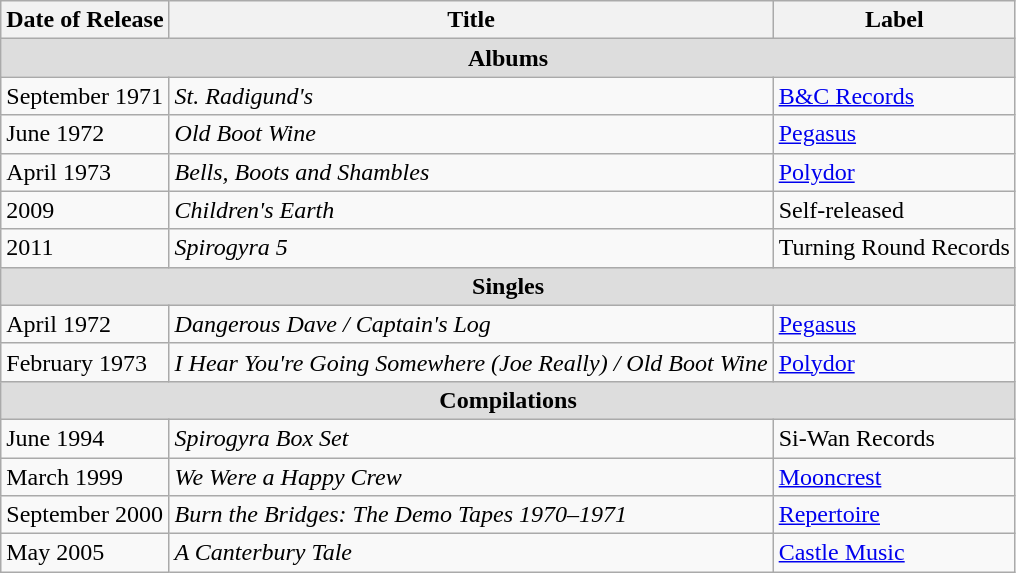<table class="wikitable">
<tr>
<th>Date of Release</th>
<th>Title</th>
<th>Label</th>
</tr>
<tr bgcolor="#DDDDDD">
<td colspan="3" align=center><strong>Albums</strong></td>
</tr>
<tr>
<td>September 1971</td>
<td><em>St. Radigund's</em></td>
<td><a href='#'>B&C Records</a></td>
</tr>
<tr>
<td>June 1972</td>
<td><em>Old Boot Wine</em></td>
<td><a href='#'>Pegasus</a></td>
</tr>
<tr>
<td>April 1973</td>
<td><em>Bells, Boots and Shambles</em></td>
<td><a href='#'>Polydor</a></td>
</tr>
<tr>
<td>2009</td>
<td><em>Children's Earth</em></td>
<td>Self-released</td>
</tr>
<tr>
<td>2011</td>
<td><em>Spirogyra 5</em></td>
<td>Turning Round Records</td>
</tr>
<tr bgcolor="#DDDDDD">
<td colspan="3" align=center><strong>Singles</strong></td>
</tr>
<tr>
<td>April 1972</td>
<td><em>Dangerous Dave / Captain's Log</em></td>
<td><a href='#'>Pegasus</a></td>
</tr>
<tr>
<td>February 1973</td>
<td><em>I Hear You're Going Somewhere (Joe Really) / Old Boot Wine</em></td>
<td><a href='#'>Polydor</a></td>
</tr>
<tr bgcolor="#DDDDDD">
<td colspan="3" align=center><strong>Compilations</strong></td>
</tr>
<tr>
<td>June 1994</td>
<td><em>Spirogyra Box Set</em></td>
<td>Si-Wan Records</td>
</tr>
<tr>
<td>March 1999</td>
<td><em>We Were a Happy Crew</em></td>
<td><a href='#'>Mooncrest</a></td>
</tr>
<tr>
<td>September 2000</td>
<td><em>Burn the Bridges: The Demo Tapes 1970–1971</em></td>
<td><a href='#'>Repertoire</a></td>
</tr>
<tr>
<td>May 2005</td>
<td><em>A Canterbury Tale</em></td>
<td><a href='#'>Castle Music</a></td>
</tr>
</table>
